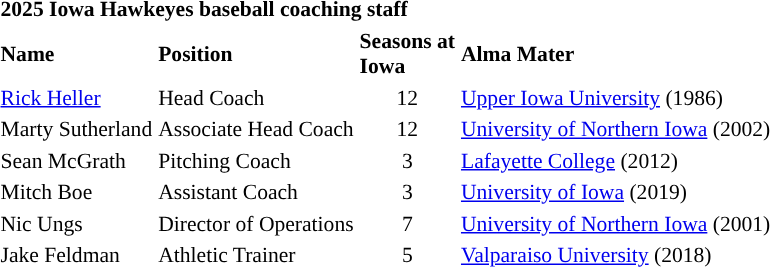<table class="toccolours" style="text-align: left; font-size:90%;">
<tr>
<th colspan="4">2025 Iowa Hawkeyes baseball coaching staff</th>
</tr>
<tr>
<th>Name</th>
<th>Position</th>
<th>Seasons at<br>Iowa</th>
<th>Alma Mater</th>
</tr>
<tr>
<td><a href='#'>Rick Heller</a></td>
<td>Head Coach</td>
<td align=center>12</td>
<td><a href='#'>Upper Iowa University</a> (1986)</td>
</tr>
<tr>
<td>Marty Sutherland</td>
<td>Associate Head Coach</td>
<td align=center>12</td>
<td><a href='#'>University of Northern Iowa</a> (2002)</td>
</tr>
<tr>
<td>Sean McGrath</td>
<td>Pitching Coach</td>
<td align=center>3</td>
<td><a href='#'>Lafayette College</a> (2012)</td>
</tr>
<tr>
<td>Mitch Boe</td>
<td>Assistant Coach</td>
<td align=center>3</td>
<td><a href='#'>University of Iowa</a> (2019)</td>
</tr>
<tr>
<td>Nic Ungs</td>
<td>Director of Operations</td>
<td align=center>7</td>
<td><a href='#'>University of Northern Iowa</a> (2001)</td>
</tr>
<tr>
<td>Jake Feldman</td>
<td>Athletic Trainer</td>
<td align=center>5</td>
<td><a href='#'>Valparaiso University</a> (2018)</td>
</tr>
</table>
